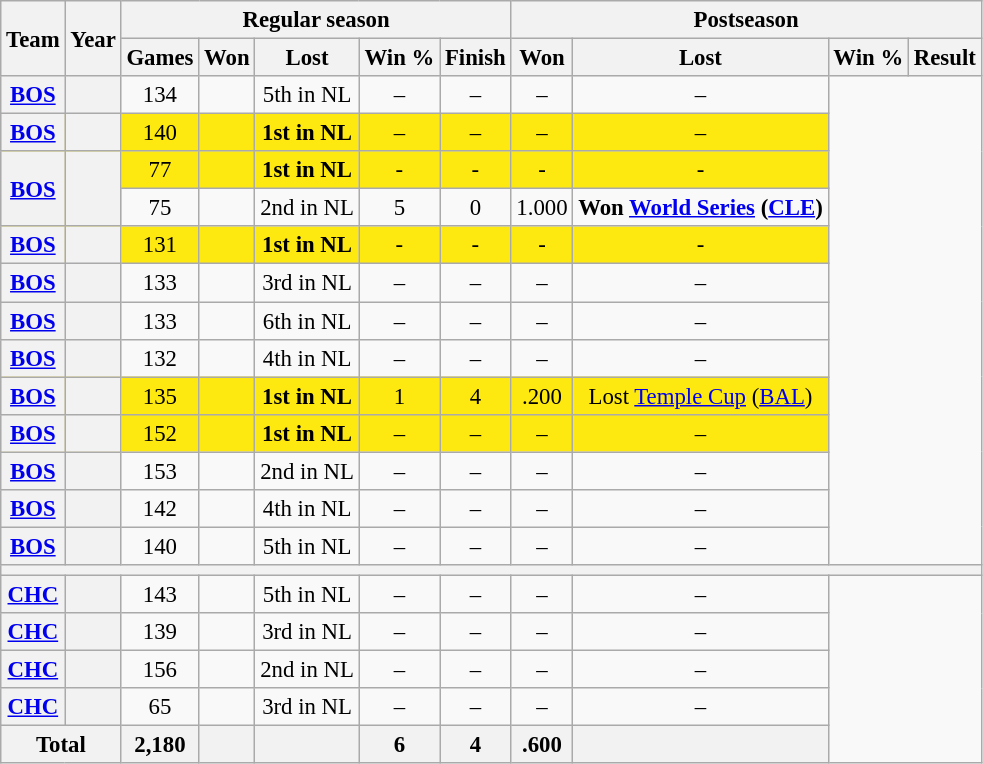<table class="wikitable" style="font-size: 95%; text-align:center;">
<tr>
<th rowspan="2">Team</th>
<th rowspan="2">Year</th>
<th colspan="5">Regular season</th>
<th colspan="4">Postseason</th>
</tr>
<tr>
<th>Games</th>
<th>Won</th>
<th>Lost</th>
<th>Win %</th>
<th>Finish</th>
<th>Won</th>
<th>Lost</th>
<th>Win %</th>
<th>Result</th>
</tr>
<tr>
<th><a href='#'>BOS</a></th>
<th></th>
<td>134</td>
<td></td>
<td>5th in NL</td>
<td>–</td>
<td>–</td>
<td>–</td>
<td>–</td>
</tr>
<tr style="background:#fde910">
<th><a href='#'>BOS</a></th>
<th></th>
<td>140</td>
<td></td>
<td><strong>1st in NL</strong></td>
<td>–</td>
<td>–</td>
<td>–</td>
<td>–</td>
</tr>
<tr style="background:#fde910">
<th rowspan="2"><a href='#'>BOS</a></th>
<th rowspan="2"></th>
<td>77</td>
<td></td>
<td><strong>1st in NL</strong></td>
<td>-</td>
<td>-</td>
<td>-</td>
<td>-</td>
</tr>
<tr>
<td>75</td>
<td></td>
<td>2nd in NL</td>
<td>5</td>
<td>0</td>
<td>1.000</td>
<td><strong>Won <a href='#'>World Series</a> (<a href='#'>CLE</a>)</strong></td>
</tr>
<tr style="background:#fde910">
<th><a href='#'>BOS</a></th>
<th></th>
<td>131</td>
<td></td>
<td><strong>1st in NL</strong></td>
<td>-</td>
<td>-</td>
<td>-</td>
<td>-</td>
</tr>
<tr>
<th><a href='#'>BOS</a></th>
<th></th>
<td>133</td>
<td></td>
<td>3rd in NL</td>
<td>–</td>
<td>–</td>
<td>–</td>
<td>–</td>
</tr>
<tr>
<th><a href='#'>BOS</a></th>
<th></th>
<td>133</td>
<td></td>
<td>6th in NL</td>
<td>–</td>
<td>–</td>
<td>–</td>
<td>–</td>
</tr>
<tr>
<th><a href='#'>BOS</a></th>
<th></th>
<td>132</td>
<td></td>
<td>4th in NL</td>
<td>–</td>
<td>–</td>
<td>–</td>
<td>–</td>
</tr>
<tr style="background:#fde910">
<th><a href='#'>BOS</a></th>
<th></th>
<td>135</td>
<td></td>
<td><strong>1st in NL</strong></td>
<td>1</td>
<td>4</td>
<td>.200</td>
<td>Lost <a href='#'>Temple Cup</a> (<a href='#'>BAL</a>)</td>
</tr>
<tr style="background:#fde910">
<th><a href='#'>BOS</a></th>
<th></th>
<td>152</td>
<td></td>
<td><strong>1st in NL</strong></td>
<td>–</td>
<td>–</td>
<td>–</td>
<td>–</td>
</tr>
<tr>
<th><a href='#'>BOS</a></th>
<th></th>
<td>153</td>
<td></td>
<td>2nd in NL</td>
<td>–</td>
<td>–</td>
<td>–</td>
<td>–</td>
</tr>
<tr>
<th><a href='#'>BOS</a></th>
<th></th>
<td>142</td>
<td></td>
<td>4th in NL</td>
<td>–</td>
<td>–</td>
<td>–</td>
<td>–</td>
</tr>
<tr>
<th><a href='#'>BOS</a></th>
<th></th>
<td>140</td>
<td></td>
<td>5th in NL</td>
<td>–</td>
<td>–</td>
<td>–</td>
<td>–</td>
</tr>
<tr>
<th colspan="11"></th>
</tr>
<tr>
<th><a href='#'>CHC</a></th>
<th></th>
<td>143</td>
<td></td>
<td>5th in NL</td>
<td>–</td>
<td>–</td>
<td>–</td>
<td>–</td>
</tr>
<tr>
<th><a href='#'>CHC</a></th>
<th></th>
<td>139</td>
<td></td>
<td>3rd in NL</td>
<td>–</td>
<td>–</td>
<td>–</td>
<td>–</td>
</tr>
<tr>
<th><a href='#'>CHC</a></th>
<th></th>
<td>156</td>
<td></td>
<td>2nd in NL</td>
<td>–</td>
<td>–</td>
<td>–</td>
<td>–</td>
</tr>
<tr>
<th><a href='#'>CHC</a></th>
<th></th>
<td>65</td>
<td></td>
<td>3rd in NL</td>
<td>–</td>
<td>–</td>
<td>–</td>
<td>–</td>
</tr>
<tr>
<th colspan="2">Total</th>
<th>2,180</th>
<th></th>
<th></th>
<th>6</th>
<th>4</th>
<th>.600</th>
<th></th>
</tr>
</table>
